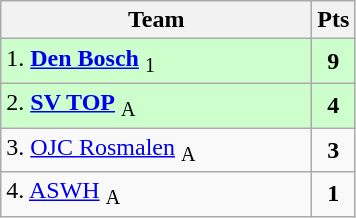<table class="wikitable" style="text-align:center; float:left; margin-right:1em">
<tr>
<th style="width:200px">Team</th>
<th width=20>Pts</th>
</tr>
<tr bgcolor=ccffcc>
<td align=left>1. <strong><a href='#'>Den Bosch</a></strong> <sub>1</sub></td>
<td><strong>9</strong></td>
</tr>
<tr bgcolor=ccffcc>
<td align=left>2. <strong><a href='#'>SV TOP</a></strong> <sub>A</sub></td>
<td><strong>4</strong></td>
</tr>
<tr>
<td align=left>3. <a href='#'>OJC Rosmalen</a> <sub>A</sub></td>
<td><strong>3</strong></td>
</tr>
<tr>
<td align=left>4. <a href='#'>ASWH</a> <sub>A</sub></td>
<td><strong>1</strong></td>
</tr>
</table>
